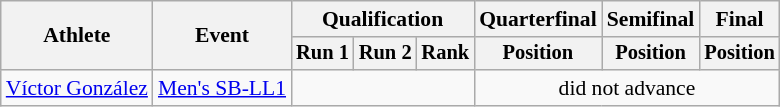<table class="wikitable" style="font-size:90%">
<tr>
<th rowspan="2">Athlete</th>
<th rowspan="2">Event</th>
<th colspan="3">Qualification</th>
<th>Quarterfinal</th>
<th>Semifinal</th>
<th>Final</th>
</tr>
<tr style=font-size:95%>
<th>Run 1</th>
<th>Run 2</th>
<th>Rank</th>
<th>Position</th>
<th>Position</th>
<th>Position</th>
</tr>
<tr align=center>
<td align=left><a href='#'>Víctor González</a></td>
<td align=left><a href='#'>Men's SB-LL1</a></td>
<td colspan=3><strong></strong></td>
<td colspan=3>did not advance</td>
</tr>
</table>
